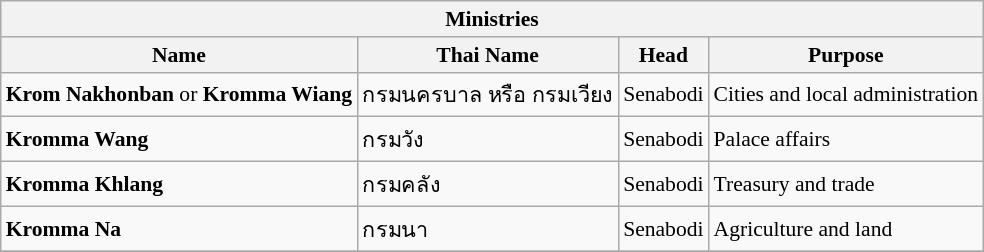<table class="wikitable" style="font-size:90%;">
<tr>
<th colspan="4" style="background:">Ministries</th>
</tr>
<tr>
<th>Name</th>
<th>Thai Name</th>
<th>Head</th>
<th>Purpose</th>
</tr>
<tr>
<td><strong>Krom Nakhonban</strong> or <strong>Kromma Wiang</strong></td>
<td>กรมนครบาล หรือ กรมเวียง</td>
<td>Senabodi</td>
<td>Cities and local administration</td>
</tr>
<tr>
<td><strong>Kromma Wang</strong></td>
<td>กรมวัง</td>
<td>Senabodi</td>
<td>Palace affairs</td>
</tr>
<tr>
<td><strong>Kromma Khlang</strong></td>
<td>กรมคลัง</td>
<td>Senabodi</td>
<td>Treasury and trade</td>
</tr>
<tr>
<td><strong>Kromma Na</strong></td>
<td>กรมนา</td>
<td>Senabodi</td>
<td>Agriculture and land</td>
</tr>
<tr>
</tr>
</table>
